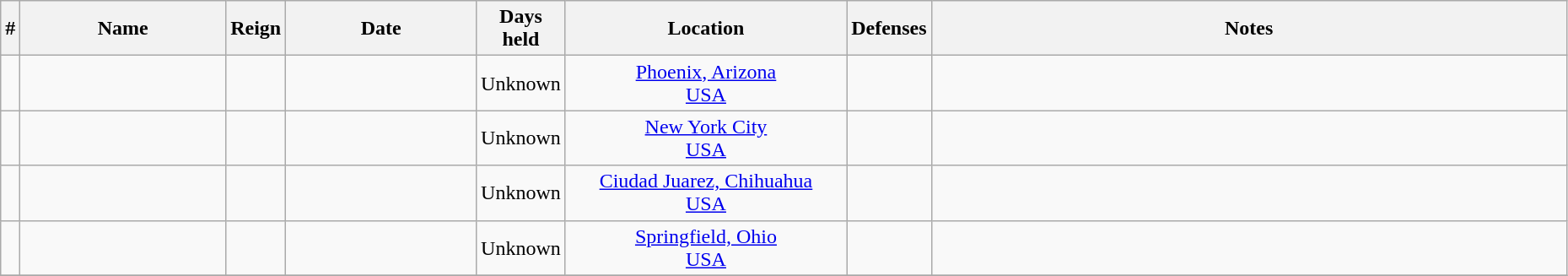<table class="wikitable sortable" width=98% style="text-align:center;">
<tr>
<th width=0%>#</th>
<th width=14%>Name</th>
<th width=0%>Reign</th>
<th width=13%>Date</th>
<th width=5%>Days<br>held</th>
<th width=19%>Location</th>
<th width=5%>Defenses</th>
<th width=44% class="unsortable">Notes</th>
</tr>
<tr>
<td></td>
<td></td>
<td></td>
<td></td>
<td>Unknown</td>
<td><a href='#'>Phoenix, Arizona</a><br><a href='#'>USA</a></td>
<td></td>
<td align=left></td>
</tr>
<tr>
<td></td>
<td></td>
<td></td>
<td></td>
<td>Unknown</td>
<td><a href='#'>New York City</a><br><a href='#'>USA</a></td>
<td></td>
<td align=left></td>
</tr>
<tr>
<td></td>
<td></td>
<td></td>
<td></td>
<td>Unknown</td>
<td><a href='#'>Ciudad Juarez, Chihuahua</a><br><a href='#'>USA</a></td>
<td></td>
<td align=left></td>
</tr>
<tr>
<td></td>
<td></td>
<td></td>
<td></td>
<td>Unknown</td>
<td><a href='#'>Springfield, Ohio</a><br><a href='#'>USA</a></td>
<td></td>
<td align=left></td>
</tr>
<tr>
</tr>
</table>
